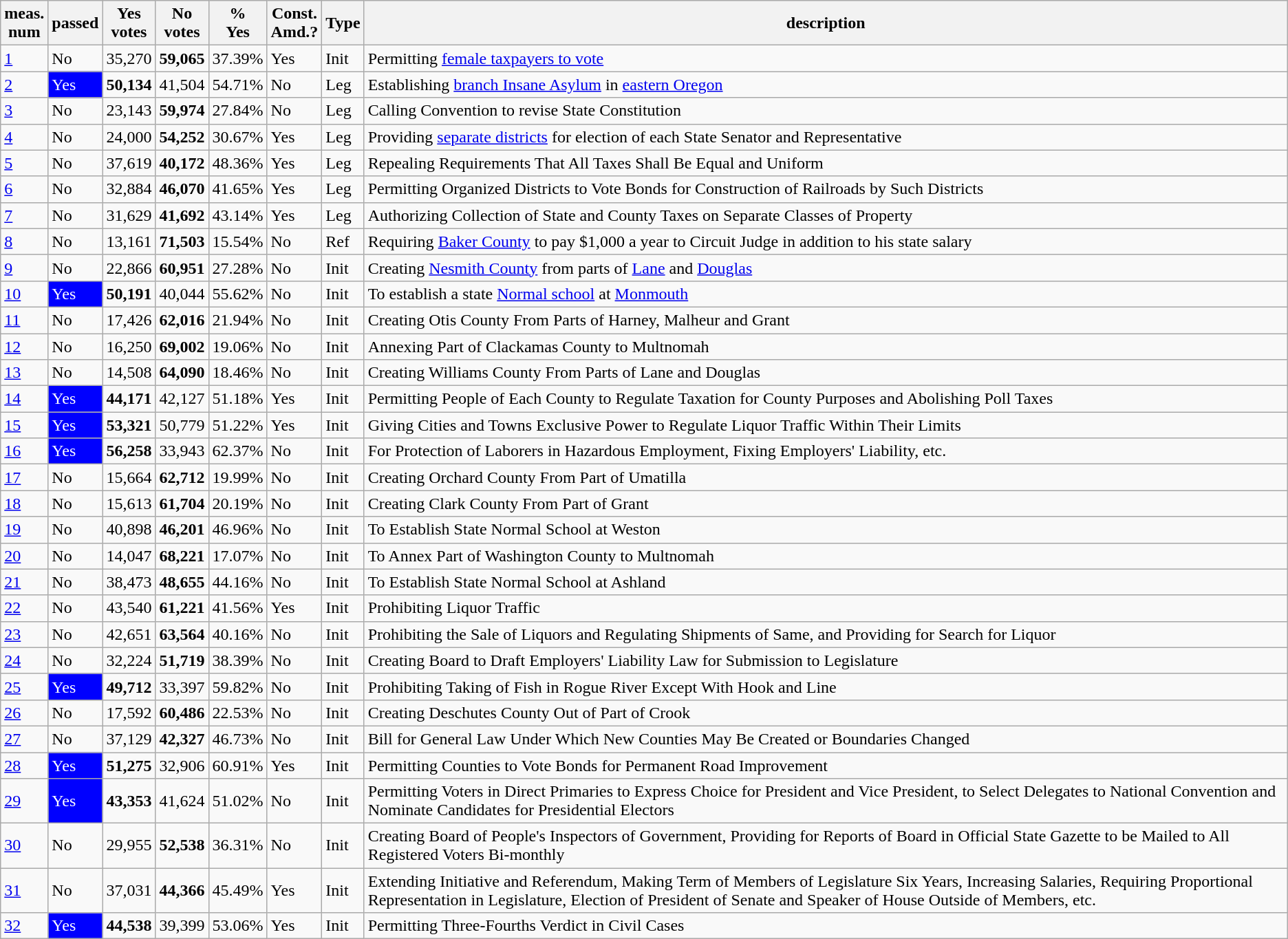<table class="wikitable sortable">
<tr>
<th>meas.<br>num</th>
<th>passed</th>
<th>Yes<br>votes</th>
<th>No<br>votes</th>
<th>%<br>Yes</th>
<th>Const.<br>Amd.?</th>
<th>Type</th>
<th>description</th>
</tr>
<tr>
<td><a href='#'>1</a></td>
<td>No</td>
<td>35,270</td>
<td><strong>59,065</strong></td>
<td>37.39%</td>
<td>Yes</td>
<td>Init</td>
<td>Permitting <a href='#'>female taxpayers to vote</a></td>
</tr>
<tr>
<td><a href='#'>2</a></td>
<td style="background:blue;color:white">Yes</td>
<td><strong>50,134</strong></td>
<td>41,504</td>
<td>54.71%</td>
<td>No</td>
<td>Leg</td>
<td>Establishing <a href='#'>branch Insane Asylum</a> in <a href='#'>eastern Oregon</a></td>
</tr>
<tr>
<td><a href='#'>3</a></td>
<td>No</td>
<td>23,143</td>
<td><strong>59,974</strong></td>
<td>27.84%</td>
<td>No</td>
<td>Leg</td>
<td>Calling Convention to revise State Constitution</td>
</tr>
<tr>
<td><a href='#'>4</a></td>
<td>No</td>
<td>24,000</td>
<td><strong>54,252</strong></td>
<td>30.67%</td>
<td>Yes</td>
<td>Leg</td>
<td>Providing <a href='#'>separate districts</a> for election of each State Senator and Representative</td>
</tr>
<tr>
<td><a href='#'>5</a></td>
<td>No</td>
<td>37,619</td>
<td><strong>40,172</strong></td>
<td>48.36%</td>
<td>Yes</td>
<td>Leg</td>
<td>Repealing Requirements That All Taxes Shall Be Equal and Uniform</td>
</tr>
<tr>
<td><a href='#'>6</a></td>
<td>No</td>
<td>32,884</td>
<td><strong>46,070</strong></td>
<td>41.65%</td>
<td>Yes</td>
<td>Leg</td>
<td>Permitting Organized Districts to Vote Bonds for Construction of Railroads by Such Districts</td>
</tr>
<tr>
<td><a href='#'>7</a></td>
<td>No</td>
<td>31,629</td>
<td><strong>41,692</strong></td>
<td>43.14%</td>
<td>Yes</td>
<td>Leg</td>
<td>Authorizing Collection of State and County Taxes on Separate Classes of Property</td>
</tr>
<tr>
<td><a href='#'>8</a></td>
<td>No</td>
<td>13,161</td>
<td><strong>71,503</strong></td>
<td>15.54%</td>
<td>No</td>
<td>Ref</td>
<td>Requiring <a href='#'>Baker County</a> to pay $1,000 a year to Circuit Judge in addition to his state salary</td>
</tr>
<tr>
<td><a href='#'>9</a></td>
<td>No</td>
<td>22,866</td>
<td><strong>60,951</strong></td>
<td>27.28%</td>
<td>No</td>
<td>Init</td>
<td>Creating <a href='#'>Nesmith County</a> from parts of <a href='#'>Lane</a> and <a href='#'>Douglas</a></td>
</tr>
<tr>
<td><a href='#'>10</a></td>
<td style="background:blue;color:white">Yes</td>
<td><strong>50,191</strong></td>
<td>40,044</td>
<td>55.62%</td>
<td>No</td>
<td>Init</td>
<td>To establish a state <a href='#'>Normal school</a> at <a href='#'>Monmouth</a></td>
</tr>
<tr>
<td><a href='#'>11</a></td>
<td>No</td>
<td>17,426</td>
<td><strong>62,016</strong></td>
<td>21.94%</td>
<td>No</td>
<td>Init</td>
<td>Creating Otis County From Parts of Harney, Malheur and Grant</td>
</tr>
<tr>
<td><a href='#'>12</a></td>
<td>No</td>
<td>16,250</td>
<td><strong>69,002</strong></td>
<td>19.06%</td>
<td>No</td>
<td>Init</td>
<td>Annexing Part of Clackamas County to Multnomah</td>
</tr>
<tr>
<td><a href='#'>13</a></td>
<td>No</td>
<td>14,508</td>
<td><strong>64,090</strong></td>
<td>18.46%</td>
<td>No</td>
<td>Init</td>
<td>Creating Williams County From Parts of Lane and Douglas</td>
</tr>
<tr>
<td><a href='#'>14</a></td>
<td style="background:blue;color:white">Yes</td>
<td><strong>44,171</strong></td>
<td>42,127</td>
<td>51.18%</td>
<td>Yes</td>
<td>Init</td>
<td>Permitting People of Each County to Regulate Taxation for County Purposes and Abolishing Poll Taxes</td>
</tr>
<tr>
<td><a href='#'>15</a></td>
<td style="background:blue;color:white">Yes</td>
<td><strong>53,321</strong></td>
<td>50,779</td>
<td>51.22%</td>
<td>Yes</td>
<td>Init</td>
<td>Giving Cities and Towns Exclusive Power to Regulate Liquor Traffic Within Their Limits</td>
</tr>
<tr>
<td><a href='#'>16</a></td>
<td style="background:blue;color:white">Yes</td>
<td><strong>56,258</strong></td>
<td>33,943</td>
<td>62.37%</td>
<td>No</td>
<td>Init</td>
<td>For Protection of Laborers in Hazardous Employment, Fixing Employers' Liability, etc.</td>
</tr>
<tr>
<td><a href='#'>17</a></td>
<td>No</td>
<td>15,664</td>
<td><strong>62,712</strong></td>
<td>19.99%</td>
<td>No</td>
<td>Init</td>
<td>Creating Orchard County From Part of Umatilla</td>
</tr>
<tr>
<td><a href='#'>18</a></td>
<td>No</td>
<td>15,613</td>
<td><strong>61,704</strong></td>
<td>20.19%</td>
<td>No</td>
<td>Init</td>
<td>Creating Clark County From Part of Grant</td>
</tr>
<tr>
<td><a href='#'>19</a></td>
<td>No</td>
<td>40,898</td>
<td><strong>46,201</strong></td>
<td>46.96%</td>
<td>No</td>
<td>Init</td>
<td>To Establish State Normal School at Weston</td>
</tr>
<tr>
<td><a href='#'>20</a></td>
<td>No</td>
<td>14,047</td>
<td><strong>68,221</strong></td>
<td>17.07%</td>
<td>No</td>
<td>Init</td>
<td>To Annex Part of Washington County to Multnomah</td>
</tr>
<tr>
<td><a href='#'>21</a></td>
<td>No</td>
<td>38,473</td>
<td><strong>48,655</strong></td>
<td>44.16%</td>
<td>No</td>
<td>Init</td>
<td>To Establish State Normal School at Ashland</td>
</tr>
<tr>
<td><a href='#'>22</a></td>
<td>No</td>
<td>43,540</td>
<td><strong>61,221</strong></td>
<td>41.56%</td>
<td>Yes</td>
<td>Init</td>
<td>Prohibiting Liquor Traffic</td>
</tr>
<tr>
<td><a href='#'>23</a></td>
<td>No</td>
<td>42,651</td>
<td><strong>63,564</strong></td>
<td>40.16%</td>
<td>No</td>
<td>Init</td>
<td>Prohibiting the Sale of Liquors and Regulating Shipments of Same, and Providing for Search for Liquor</td>
</tr>
<tr>
<td><a href='#'>24</a></td>
<td>No</td>
<td>32,224</td>
<td><strong>51,719</strong></td>
<td>38.39%</td>
<td>No</td>
<td>Init</td>
<td>Creating Board to Draft Employers' Liability Law for Submission to Legislature</td>
</tr>
<tr>
<td><a href='#'>25</a></td>
<td style="background:blue;color:white">Yes</td>
<td><strong>49,712</strong></td>
<td>33,397</td>
<td>59.82%</td>
<td>No</td>
<td>Init</td>
<td>Prohibiting Taking of Fish in Rogue River Except With Hook and Line</td>
</tr>
<tr>
<td><a href='#'>26</a></td>
<td>No</td>
<td>17,592</td>
<td><strong>60,486</strong></td>
<td>22.53%</td>
<td>No</td>
<td>Init</td>
<td>Creating Deschutes County Out of Part of Crook</td>
</tr>
<tr>
<td><a href='#'>27</a></td>
<td>No</td>
<td>37,129</td>
<td><strong>42,327</strong></td>
<td>46.73%</td>
<td>No</td>
<td>Init</td>
<td>Bill for General Law Under Which New Counties May Be Created or Boundaries Changed</td>
</tr>
<tr>
<td><a href='#'>28</a></td>
<td style="background:blue;color:white">Yes</td>
<td><strong>51,275</strong></td>
<td>32,906</td>
<td>60.91%</td>
<td>Yes</td>
<td>Init</td>
<td>Permitting Counties to Vote Bonds for Permanent Road Improvement</td>
</tr>
<tr>
<td><a href='#'>29</a></td>
<td style="background:blue;color:white">Yes</td>
<td><strong>43,353</strong></td>
<td>41,624</td>
<td>51.02%</td>
<td>No</td>
<td>Init</td>
<td>Permitting Voters in Direct Primaries to Express Choice for President and Vice President, to Select Delegates to National Convention and Nominate Candidates for Presidential Electors</td>
</tr>
<tr>
<td><a href='#'>30</a></td>
<td>No</td>
<td>29,955</td>
<td><strong>52,538</strong></td>
<td>36.31%</td>
<td>No</td>
<td>Init</td>
<td>Creating Board of People's Inspectors of Government, Providing for Reports of Board in Official State Gazette to be Mailed to All Registered Voters Bi-monthly</td>
</tr>
<tr>
<td><a href='#'>31</a></td>
<td>No</td>
<td>37,031</td>
<td><strong>44,366</strong></td>
<td>45.49%</td>
<td>Yes</td>
<td>Init</td>
<td>Extending Initiative and Referendum, Making Term of Members of Legislature Six Years, Increasing Salaries, Requiring Proportional Representation in Legislature, Election of President of Senate and Speaker of House Outside of Members, etc.</td>
</tr>
<tr>
<td><a href='#'>32</a></td>
<td style="background:blue;color:white">Yes</td>
<td><strong>44,538</strong></td>
<td>39,399</td>
<td>53.06%</td>
<td>Yes</td>
<td>Init</td>
<td>Permitting Three-Fourths Verdict in Civil Cases</td>
</tr>
</table>
